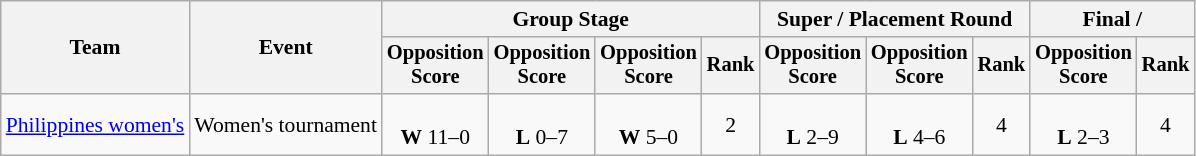<table class="wikitable" style="font-size:90%;text-align:center">
<tr>
<th rowspan=2>Team</th>
<th rowspan=2>Event</th>
<th colspan=4>Group Stage</th>
<th colspan=3>Super / Placement Round</th>
<th colspan=2>Final / </th>
</tr>
<tr style="font-size:95%">
<th>Opposition<br>Score</th>
<th>Opposition<br>Score</th>
<th>Opposition<br>Score</th>
<th>Rank</th>
<th>Opposition<br>Score</th>
<th>Opposition<br>Score</th>
<th>Rank</th>
<th>Opposition<br>Score</th>
<th>Rank</th>
</tr>
<tr>
<td align=left><a href='#'>Philippines women's</a></td>
<td align=left>Women's tournament</td>
<td><br><strong>W</strong> 11–0</td>
<td><br><strong>L</strong> 0–7</td>
<td><br><strong>W</strong> 5–0</td>
<td>2 <strong></strong></td>
<td><br><strong>L</strong> 2–9</td>
<td><br><strong>L</strong> 4–6</td>
<td>4 <strong></strong></td>
<td><br><strong>L</strong> 2–3</td>
<td>4</td>
</tr>
</table>
